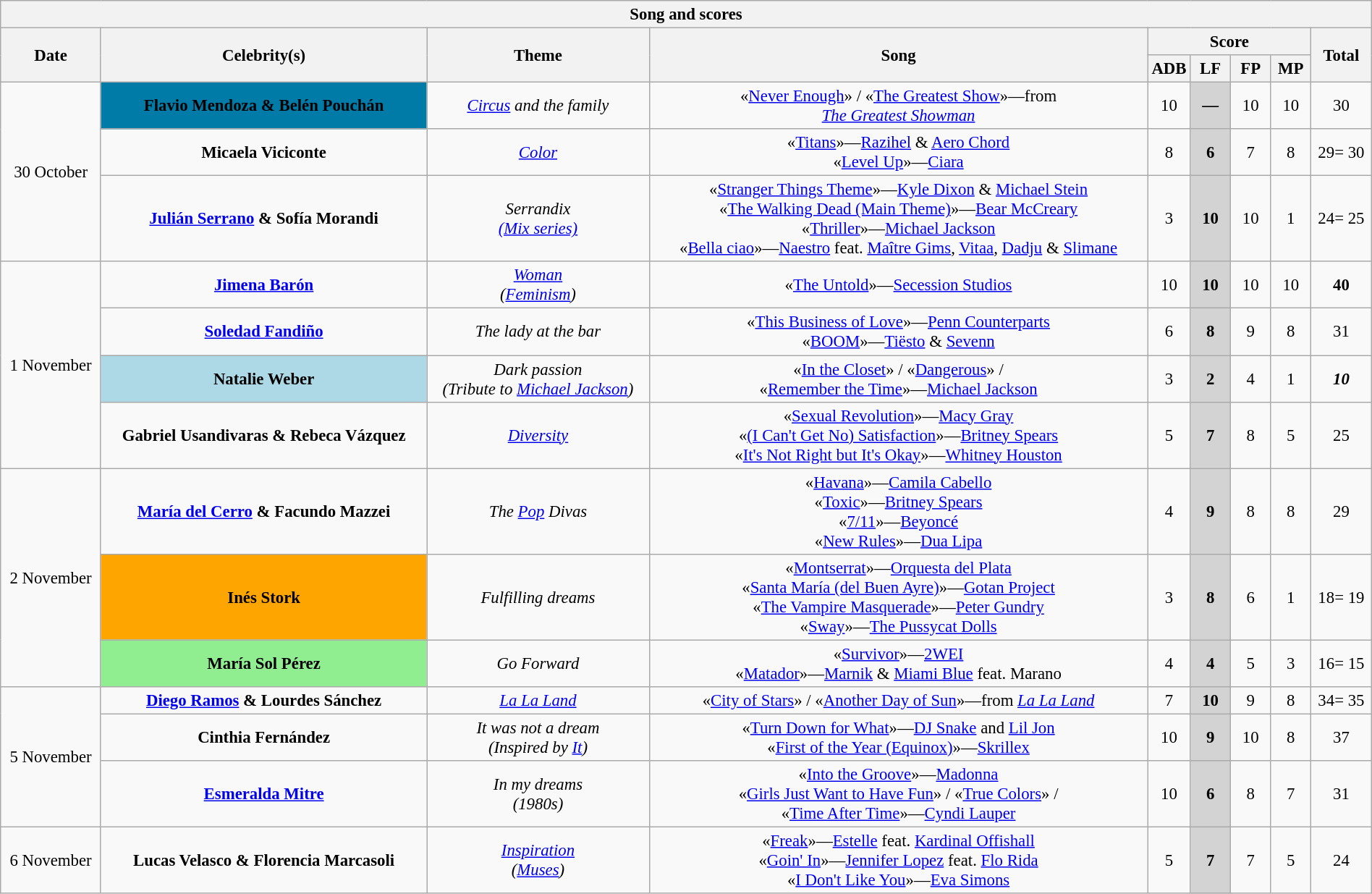<table class="wikitable collapsible collapsed" style="font-size:95%; text-align: center; width: 100%;">
<tr>
<th colspan="11" style="with: 100%;" align=center>Song and scores</th>
</tr>
<tr>
<th rowspan="2">Date</th>
<th rowspan="2">Celebrity(s)</th>
<th rowspan="2">Theme</th>
<th rowspan="2">Song</th>
<th colspan="4">Score</th>
<th rowspan="2">Total</th>
</tr>
<tr>
<th width=30>ADB</th>
<th width=30>LF</th>
<th width=30>FP</th>
<th width=30>MP</th>
</tr>
<tr>
<td rowspan="3">30 October</td>
<td bgcolor="#007BA7"><strong>Flavio Mendoza & Belén Pouchán</strong></td>
<td><em><a href='#'>Circus</a> and the family</em></td>
<td>«<a href='#'>Never Enough</a>» / «<a href='#'>The Greatest Show</a>»—from<br> <em><a href='#'>The Greatest Showman</a></em></td>
<td>10</td>
<td bgcolor="lightgrey"><strong>—</strong></td>
<td>10</td>
<td>10</td>
<td>30</td>
</tr>
<tr>
<td bgcolor=""><strong>Micaela Viciconte</strong></td>
<td><em><a href='#'>Color</a></em></td>
<td>«<a href='#'>Titans</a>»—<a href='#'>Razihel</a> & <a href='#'>Aero Chord</a><br>«<a href='#'>Level Up</a>»—<a href='#'>Ciara</a></td>
<td>8</td>
<td bgcolor="lightgrey"><strong>6</strong></td>
<td>7</td>
<td>8</td>
<td>29= 30</td>
</tr>
<tr>
<td bgcolor=""><strong><a href='#'>Julián Serrano</a> & Sofía Morandi</strong></td>
<td><em>Serrandix<br><a href='#'>(Mix series)</a></em></td>
<td>«<a href='#'>Stranger Things Theme</a>»—<a href='#'>Kyle Dixon</a> & <a href='#'>Michael Stein</a><br>«<a href='#'>The Walking Dead (Main Theme)</a>»—<a href='#'>Bear McCreary</a><br>«<a href='#'>Thriller</a>»—<a href='#'>Michael Jackson</a><br>«<a href='#'>Bella ciao</a>»—<a href='#'>Naestro</a> feat. <a href='#'>Maître Gims</a>, <a href='#'>Vitaa</a>, <a href='#'>Dadju</a> & <a href='#'>Slimane</a></td>
<td>3</td>
<td bgcolor="lightgrey"><strong>10</strong></td>
<td>10</td>
<td>1</td>
<td>24= 25</td>
</tr>
<tr>
<td rowspan="4">1 November</td>
<td bgcolor=""><strong><a href='#'>Jimena Barón</a></strong></td>
<td><em><a href='#'>Woman</a><br>(<a href='#'>Feminism</a>)</em></td>
<td>«<a href='#'>The Untold</a>»—<a href='#'>Secession Studios</a></td>
<td>10</td>
<td bgcolor="lightgrey"><strong>10</strong></td>
<td>10</td>
<td>10</td>
<td><span><strong>40</strong></span></td>
</tr>
<tr>
<td bgcolor=""><strong><a href='#'>Soledad Fandiño</a></strong></td>
<td><em>The lady at the bar</em></td>
<td>«<a href='#'>This Business of Love</a>»—<a href='#'>Penn Counterparts</a><br>«<a href='#'>BOOM</a>»—<a href='#'>Tiësto</a> & <a href='#'>Sevenn</a></td>
<td>6</td>
<td bgcolor="lightgrey"><strong>8</strong></td>
<td>9</td>
<td>8</td>
<td>31</td>
</tr>
<tr>
<td bgcolor="lightblue"><strong>Natalie Weber</strong></td>
<td><em>Dark passion<br>(Tribute to <a href='#'>Michael Jackson</a>)</em></td>
<td>«<a href='#'>In the Closet</a>» / «<a href='#'>Dangerous</a>» / <br>«<a href='#'>Remember the Time</a>»—<a href='#'>Michael Jackson</a></td>
<td>3</td>
<td bgcolor="lightgrey"><strong>2</strong></td>
<td>4</td>
<td>1</td>
<td><span><strong><em>10</em></strong></span></td>
</tr>
<tr>
<td bgcolor=""><strong>Gabriel Usandivaras & Rebeca Vázquez</strong></td>
<td><em><a href='#'>Diversity</a></em></td>
<td>«<a href='#'>Sexual Revolution</a>»—<a href='#'>Macy Gray</a><br>«<a href='#'>(I Can't Get No) Satisfaction</a>»—<a href='#'>Britney Spears</a><br>«<a href='#'>It's Not Right but It's Okay</a>»—<a href='#'>Whitney Houston</a></td>
<td>5</td>
<td bgcolor="lightgrey"><strong>7</strong></td>
<td>8</td>
<td>5</td>
<td>25</td>
</tr>
<tr>
<td rowspan="3">2 November</td>
<td bgcolor=""><strong><a href='#'>María del Cerro</a> & Facundo Mazzei</strong></td>
<td><em>The <a href='#'>Pop</a> Divas</em></td>
<td>«<a href='#'>Havana</a>»—<a href='#'>Camila Cabello</a><br>«<a href='#'>Toxic</a>»—<a href='#'>Britney Spears</a><br>«<a href='#'>7/11</a>»—<a href='#'>Beyoncé</a><br>«<a href='#'>New Rules</a>»—<a href='#'>Dua Lipa</a></td>
<td>4</td>
<td bgcolor="lightgrey"><strong>9</strong></td>
<td>8</td>
<td>8</td>
<td>29</td>
</tr>
<tr>
<td bgcolor="orange"><strong>Inés Stork</strong></td>
<td><em>Fulfilling dreams</em></td>
<td>«<a href='#'>Montserrat</a>»—<a href='#'>Orquesta del Plata</a><br>«<a href='#'>Santa María (del Buen Ayre)</a>»—<a href='#'>Gotan Project</a><br>«<a href='#'>The Vampire Masquerade</a>»—<a href='#'>Peter Gundry</a><br>«<a href='#'>Sway</a>»—<a href='#'>The Pussycat Dolls</a></td>
<td>3</td>
<td bgcolor="lightgrey"><strong>8</strong></td>
<td>6</td>
<td>1</td>
<td>18= 19</td>
</tr>
<tr>
<td bgcolor="lightgreen"><strong>María Sol Pérez</strong></td>
<td><em>Go Forward</em></td>
<td>«<a href='#'>Survivor</a>»—<a href='#'>2WEI</a><br>«<a href='#'>Matador</a>»—<a href='#'>Marnik</a> & <a href='#'>Miami Blue</a> feat. Marano</td>
<td>4</td>
<td bgcolor="lightgrey"><strong>4</strong></td>
<td>5</td>
<td>3</td>
<td>16= 15</td>
</tr>
<tr>
<td rowspan="3">5 November</td>
<td bgcolor=""><strong><a href='#'>Diego Ramos</a> & Lourdes Sánchez</strong></td>
<td><em><a href='#'>La La Land</a></em></td>
<td>«<a href='#'>City of Stars</a>» / «<a href='#'>Another Day of Sun</a>»—from <em><a href='#'>La La Land</a></em></td>
<td>7</td>
<td bgcolor="lightgrey"><strong>10</strong></td>
<td>9</td>
<td>8</td>
<td>34= 35</td>
</tr>
<tr>
<td bgcolor=""><strong>Cinthia Fernández</strong></td>
<td><em>It was not a dream<br>(Inspired by <a href='#'>It</a>)</em></td>
<td>«<a href='#'>Turn Down for What</a>»—<a href='#'>DJ Snake</a> and <a href='#'>Lil Jon</a><br>«<a href='#'>First of the Year (Equinox)</a>»—<a href='#'>Skrillex</a></td>
<td>10</td>
<td bgcolor="lightgrey"><strong>9</strong></td>
<td>10</td>
<td>8</td>
<td>37</td>
</tr>
<tr>
<td bgcolor=""><strong><a href='#'>Esmeralda Mitre</a></strong></td>
<td><em>In my dreams<br>(1980s)</em></td>
<td>«<a href='#'>Into the Groove</a>»—<a href='#'>Madonna</a><br>«<a href='#'>Girls Just Want to Have Fun</a>» / «<a href='#'>True Colors</a>» / <br>«<a href='#'>Time After Time</a>»—<a href='#'>Cyndi Lauper</a></td>
<td>10</td>
<td bgcolor="lightgrey"><strong>6</strong></td>
<td>8</td>
<td>7</td>
<td>31</td>
</tr>
<tr>
<td rowspan="1">6 November</td>
<td bgcolor=""><strong>Lucas Velasco & Florencia Marcasoli</strong></td>
<td><em><a href='#'>Inspiration</a><br>(<a href='#'>Muses</a>)</em></td>
<td>«<a href='#'>Freak</a>»—<a href='#'>Estelle</a> feat. <a href='#'>Kardinal Offishall</a><br>«<a href='#'>Goin' In</a>»—<a href='#'>Jennifer Lopez</a> feat. <a href='#'>Flo Rida</a><br>«<a href='#'>I Don't Like You</a>»—<a href='#'>Eva Simons</a></td>
<td>5</td>
<td bgcolor="lightgrey"><strong>7</strong></td>
<td>7</td>
<td>5</td>
<td>24</td>
</tr>
</table>
